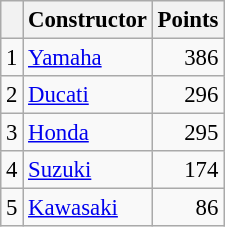<table class="wikitable" style="font-size: 95%;">
<tr>
<th></th>
<th>Constructor</th>
<th>Points</th>
</tr>
<tr>
<td align=center>1</td>
<td> <a href='#'>Yamaha</a></td>
<td align=right>386</td>
</tr>
<tr>
<td align=center>2</td>
<td> <a href='#'>Ducati</a></td>
<td align=right>296</td>
</tr>
<tr>
<td align=center>3</td>
<td> <a href='#'>Honda</a></td>
<td align=right>295</td>
</tr>
<tr>
<td align=center>4</td>
<td> <a href='#'>Suzuki</a></td>
<td align=right>174</td>
</tr>
<tr>
<td align=center>5</td>
<td> <a href='#'>Kawasaki</a></td>
<td align=right>86</td>
</tr>
</table>
